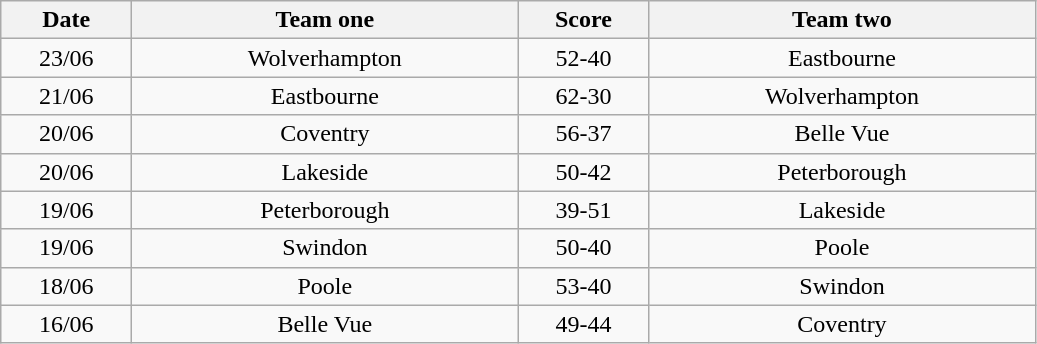<table class="wikitable" style="text-align: center">
<tr>
<th width=80>Date</th>
<th width=250>Team one</th>
<th width=80>Score</th>
<th width=250>Team two</th>
</tr>
<tr>
<td>23/06</td>
<td>Wolverhampton</td>
<td>52-40</td>
<td>Eastbourne</td>
</tr>
<tr>
<td>21/06</td>
<td>Eastbourne</td>
<td>62-30</td>
<td>Wolverhampton</td>
</tr>
<tr>
<td>20/06</td>
<td>Coventry</td>
<td>56-37</td>
<td>Belle Vue</td>
</tr>
<tr>
<td>20/06</td>
<td>Lakeside</td>
<td>50-42</td>
<td>Peterborough</td>
</tr>
<tr>
<td>19/06</td>
<td>Peterborough</td>
<td>39-51</td>
<td>Lakeside</td>
</tr>
<tr>
<td>19/06</td>
<td>Swindon</td>
<td>50-40</td>
<td>Poole</td>
</tr>
<tr>
<td>18/06</td>
<td>Poole</td>
<td>53-40</td>
<td>Swindon</td>
</tr>
<tr>
<td>16/06</td>
<td>Belle Vue</td>
<td>49-44</td>
<td>Coventry</td>
</tr>
</table>
